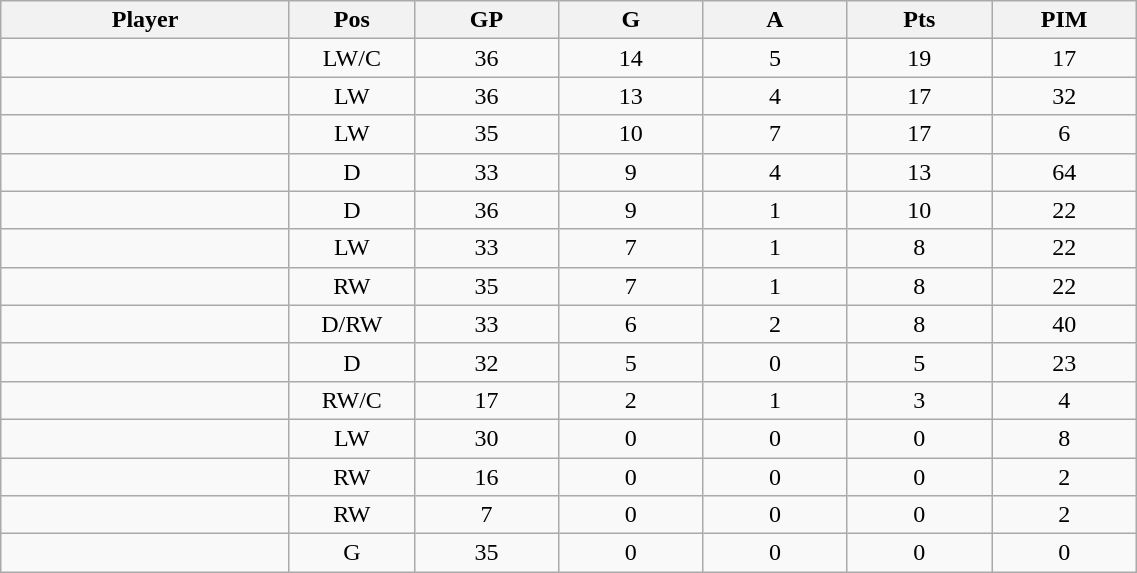<table class="wikitable sortable" width="60%">
<tr ALIGN="center">
<th bgcolor="#DDDDFF" width="10%">Player</th>
<th bgcolor="#DDDDFF" width="3%" title="Position">Pos</th>
<th bgcolor="#DDDDFF" width="5%" title="Games played">GP</th>
<th bgcolor="#DDDDFF" width="5%" title="Goals">G</th>
<th bgcolor="#DDDDFF" width="5%" title="Assists">A</th>
<th bgcolor="#DDDDFF" width="5%" title="Points">Pts</th>
<th bgcolor="#DDDDFF" width="5%" title="Penalties in Minutes">PIM</th>
</tr>
<tr align="center">
<td align="right"></td>
<td>LW/C</td>
<td>36</td>
<td>14</td>
<td>5</td>
<td>19</td>
<td>17</td>
</tr>
<tr align="center">
<td align="right"></td>
<td>LW</td>
<td>36</td>
<td>13</td>
<td>4</td>
<td>17</td>
<td>32</td>
</tr>
<tr align="center">
<td align="right"></td>
<td>LW</td>
<td>35</td>
<td>10</td>
<td>7</td>
<td>17</td>
<td>6</td>
</tr>
<tr align="center">
<td align="right"></td>
<td>D</td>
<td>33</td>
<td>9</td>
<td>4</td>
<td>13</td>
<td>64</td>
</tr>
<tr align="center">
<td align="right"></td>
<td>D</td>
<td>36</td>
<td>9</td>
<td>1</td>
<td>10</td>
<td>22</td>
</tr>
<tr align="center">
<td align="right"></td>
<td>LW</td>
<td>33</td>
<td>7</td>
<td>1</td>
<td>8</td>
<td>22</td>
</tr>
<tr align="center">
<td align="right"></td>
<td>RW</td>
<td>35</td>
<td>7</td>
<td>1</td>
<td>8</td>
<td>22</td>
</tr>
<tr align="center">
<td align="right"></td>
<td>D/RW</td>
<td>33</td>
<td>6</td>
<td>2</td>
<td>8</td>
<td>40</td>
</tr>
<tr align="center">
<td align="right"></td>
<td>D</td>
<td>32</td>
<td>5</td>
<td>0</td>
<td>5</td>
<td>23</td>
</tr>
<tr align="center">
<td align="right"></td>
<td>RW/C</td>
<td>17</td>
<td>2</td>
<td>1</td>
<td>3</td>
<td>4</td>
</tr>
<tr align="center">
<td align="right"></td>
<td>LW</td>
<td>30</td>
<td>0</td>
<td>0</td>
<td>0</td>
<td>8</td>
</tr>
<tr align="center">
<td align="right"></td>
<td>RW</td>
<td>16</td>
<td>0</td>
<td>0</td>
<td>0</td>
<td>2</td>
</tr>
<tr align="center">
<td align="right"></td>
<td>RW</td>
<td>7</td>
<td>0</td>
<td>0</td>
<td>0</td>
<td>2</td>
</tr>
<tr align="center">
<td align="right"></td>
<td>G</td>
<td>35</td>
<td>0</td>
<td>0</td>
<td>0</td>
<td>0</td>
</tr>
</table>
